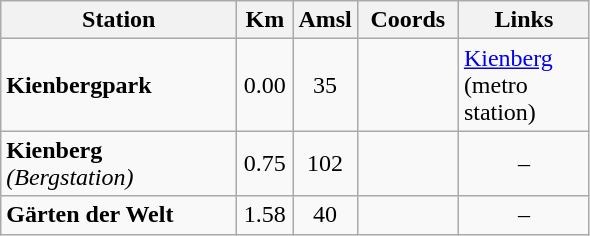<table class="wikitable sortable">
<tr>
<th width="150px">Station</th>
<th width="30px">Km</th>
<th width="30px">Amsl</th>
<th width="60px">Coords</th>
<th width="80px">Links</th>
</tr>
<tr>
<td> <strong>Kienbergpark</strong></td>
<td align=center>0.00</td>
<td align=center>35</td>
<td></td>
<td> <a href='#'>Kienberg</a> (metro station)</td>
</tr>
<tr>
<td><strong>Kienberg</strong> <em>(Bergstation)</em></td>
<td align=center>0.75</td>
<td align=center>102</td>
<td></td>
<td align=center>–</td>
</tr>
<tr>
<td><strong>Gärten der Welt</strong></td>
<td align=center>1.58</td>
<td align=center>40</td>
<td></td>
<td align=center>–</td>
</tr>
</table>
